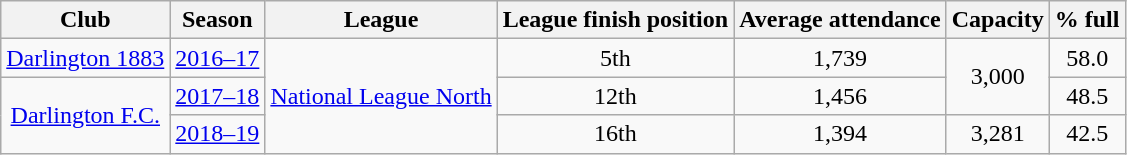<table class=wikitable unsortable style=text-align:center>
<tr>
<th>Club</th>
<th>Season</th>
<th>League</th>
<th>League finish position</th>
<th>Average attendance</th>
<th>Capacity</th>
<th>% full</th>
</tr>
<tr>
<td><a href='#'>Darlington 1883</a></td>
<td><a href='#'>2016–17</a></td>
<td rowspan=3><a href='#'>National League North</a></td>
<td>5th</td>
<td>1,739</td>
<td rowspan=2>3,000</td>
<td>58.0</td>
</tr>
<tr>
<td rowspan=2><a href='#'>Darlington F.C.</a></td>
<td><a href='#'>2017–18</a></td>
<td>12th</td>
<td>1,456</td>
<td>48.5</td>
</tr>
<tr>
<td><a href='#'>2018–19</a></td>
<td>16th</td>
<td>1,394</td>
<td>3,281</td>
<td>42.5</td>
</tr>
</table>
